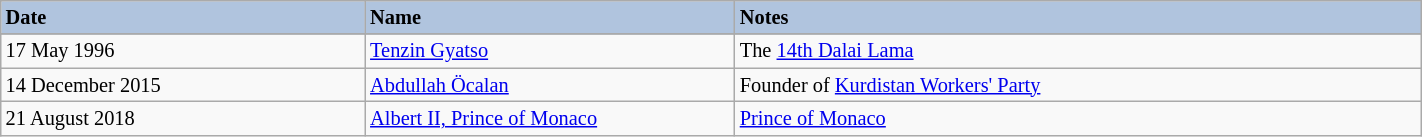<table class="wikitable" width="75%" style="font-size: 85%; border: gray solid 1px; border-collapse: collapse; text-align: middle;">
<tr>
<th style="text-align: left;background:#B0C4DE">Date</th>
<th width="240" style="text-align: left;background:#B0C4DE">Name</th>
<th style="text-align: left;background:#B0C4DE">Notes</th>
</tr>
<tr>
</tr>
<tr>
<td>17 May 1996</td>
<td><a href='#'>Tenzin Gyatso</a></td>
<td>The <a href='#'>14th Dalai Lama</a></td>
</tr>
<tr>
<td>14 December 2015</td>
<td><a href='#'>Abdullah Öcalan</a></td>
<td>Founder of <a href='#'>Kurdistan Workers' Party</a></td>
</tr>
<tr>
<td>21 August 2018</td>
<td><a href='#'>Albert II, Prince of Monaco</a></td>
<td><a href='#'>Prince of Monaco</a></td>
</tr>
</table>
